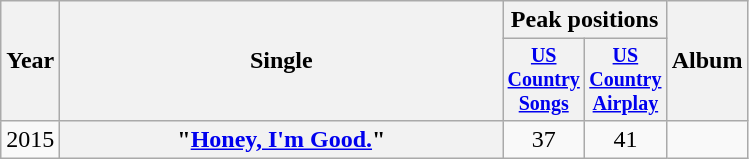<table class="wikitable plainrowheaders" style="text-align:center;">
<tr>
<th rowspan="2">Year</th>
<th rowspan="2" style="width:18em;">Single</th>
<th colspan="2">Peak positions</th>
<th rowspan="2">Album</th>
</tr>
<tr style="font-size:smaller;">
<th style="width:45px;"><a href='#'>US Country Songs</a><br></th>
<th style="width:45px;"><a href='#'>US Country Airplay</a><br></th>
</tr>
<tr>
<td>2015</td>
<th scope="row">"<a href='#'>Honey, I'm Good.</a>"<br></th>
<td>37</td>
<td>41</td>
<td></td>
</tr>
</table>
